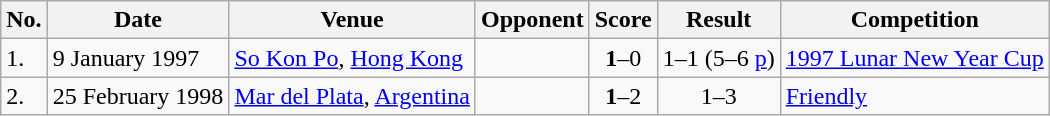<table class="wikitable">
<tr>
<th>No.</th>
<th>Date</th>
<th>Venue</th>
<th>Opponent</th>
<th>Score</th>
<th>Result</th>
<th>Competition</th>
</tr>
<tr>
<td>1.</td>
<td>9 January 1997</td>
<td><a href='#'>So Kon Po</a>, <a href='#'>Hong Kong</a></td>
<td></td>
<td align=center><strong>1</strong>–0</td>
<td align=center>1–1 (5–6 <a href='#'>p</a>)</td>
<td><a href='#'>1997 Lunar New Year Cup</a></td>
</tr>
<tr>
<td>2.</td>
<td>25 February 1998</td>
<td><a href='#'>Mar del Plata</a>, <a href='#'>Argentina</a></td>
<td></td>
<td align=center><strong>1</strong>–2</td>
<td align=center>1–3</td>
<td><a href='#'>Friendly</a></td>
</tr>
</table>
